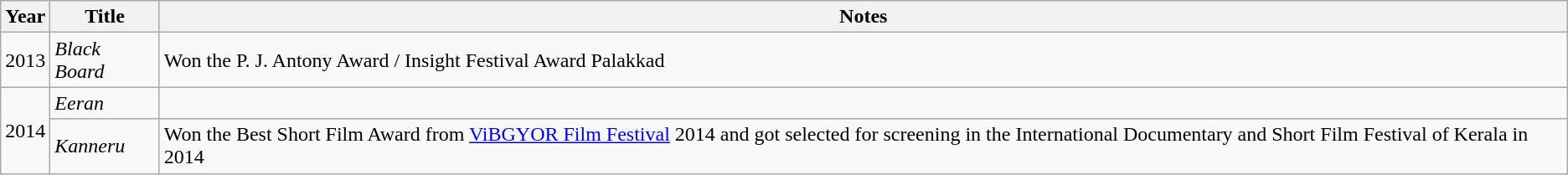<table class="wikitable sortable">
<tr ">
<th>Year</th>
<th>Title</th>
<th>Notes</th>
</tr>
<tr>
<td>2013</td>
<td><em>Black Board</em></td>
<td>Won the P. J. Antony Award / Insight Festival Award Palakkad</td>
</tr>
<tr>
<td rowspan=2>2014</td>
<td><em>Eeran</em></td>
<td></td>
</tr>
<tr>
<td><em>Kanneru</em></td>
<td>Won the Best Short Film Award from <a href='#'>ViBGYOR Film Festival</a> 2014 and got selected for screening in the International Documentary and Short Film Festival of Kerala in 2014</td>
</tr>
</table>
